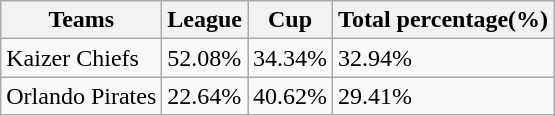<table class="wikitable">
<tr>
<th>Teams</th>
<th>League</th>
<th>Cup</th>
<th>Total percentage(%)</th>
</tr>
<tr>
<td>Kaizer Chiefs</td>
<td>52.08%</td>
<td>34.34%</td>
<td>32.94%</td>
</tr>
<tr>
<td>Orlando Pirates</td>
<td>22.64%</td>
<td>40.62%</td>
<td>29.41%</td>
</tr>
</table>
